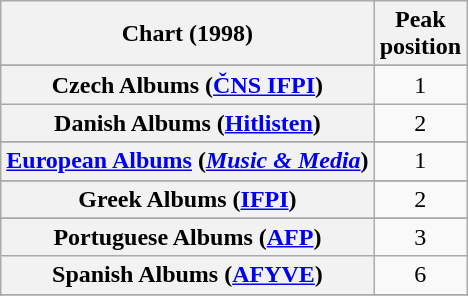<table class="wikitable sortable plainrowheaders" style="text-align:center">
<tr>
<th scope="col">Chart (1998)</th>
<th scope="col">Peak<br>position</th>
</tr>
<tr>
</tr>
<tr>
</tr>
<tr>
</tr>
<tr>
<th scope="row">Czech Albums (<a href='#'>ČNS IFPI</a>)</th>
<td>1</td>
</tr>
<tr>
<th scope="row">Danish Albums (<a href='#'>Hitlisten</a>)</th>
<td>2</td>
</tr>
<tr>
</tr>
<tr>
<th scope="row"><a href='#'>European Albums</a> (<em><a href='#'>Music & Media</a></em>)</th>
<td>1</td>
</tr>
<tr>
</tr>
<tr>
</tr>
<tr>
</tr>
<tr>
<th scope="row">Greek Albums (<a href='#'>IFPI</a>)</th>
<td>2</td>
</tr>
<tr>
</tr>
<tr>
</tr>
<tr>
<th scope="row">Portuguese Albums (<a href='#'>AFP</a>)</th>
<td>3</td>
</tr>
<tr>
<th scope="row">Spanish Albums (<a href='#'>AFYVE</a>)</th>
<td>6</td>
</tr>
<tr>
</tr>
<tr>
</tr>
</table>
